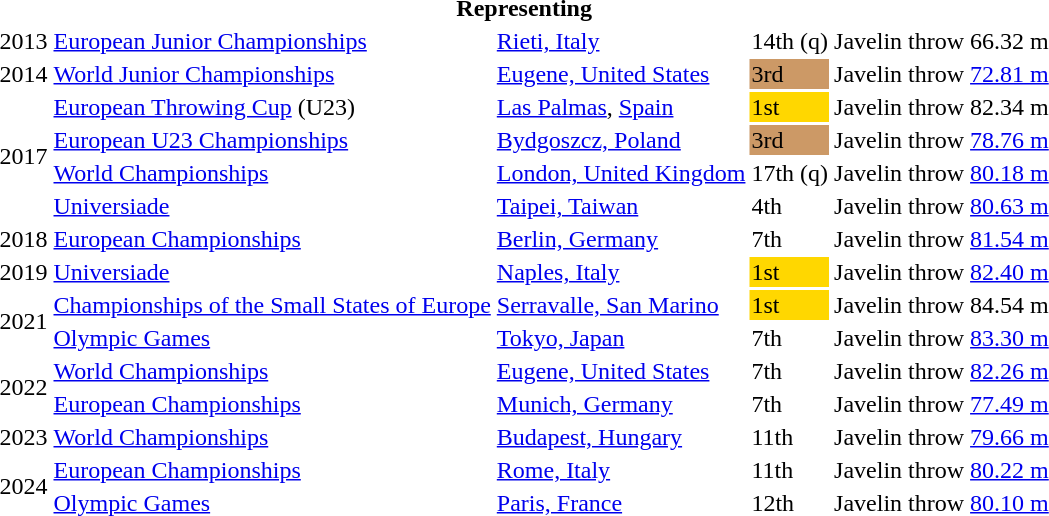<table>
<tr>
<th colspan="6">Representing </th>
</tr>
<tr>
<td>2013</td>
<td><a href='#'>European Junior Championships</a></td>
<td><a href='#'>Rieti, Italy</a></td>
<td>14th (q)</td>
<td>Javelin throw</td>
<td>66.32 m</td>
</tr>
<tr>
<td>2014</td>
<td><a href='#'>World Junior Championships</a></td>
<td><a href='#'>Eugene, United States</a></td>
<td bgcolor=cc9966>3rd</td>
<td>Javelin throw</td>
<td><a href='#'>72.81 m</a></td>
</tr>
<tr>
<td rowspan=4>2017</td>
<td><a href='#'>European Throwing Cup</a> (U23)</td>
<td><a href='#'>Las Palmas</a>, <a href='#'>Spain</a></td>
<td bgcolor=gold>1st</td>
<td>Javelin throw</td>
<td>82.34 m</td>
</tr>
<tr>
<td><a href='#'>European U23 Championships</a></td>
<td><a href='#'>Bydgoszcz, Poland</a></td>
<td bgcolor=cc9966>3rd</td>
<td>Javelin throw</td>
<td><a href='#'>78.76 m</a></td>
</tr>
<tr>
<td><a href='#'>World Championships</a></td>
<td><a href='#'>London, United Kingdom</a></td>
<td>17th (q)</td>
<td>Javelin throw</td>
<td><a href='#'>80.18 m</a></td>
</tr>
<tr>
<td><a href='#'>Universiade</a></td>
<td><a href='#'>Taipei, Taiwan</a></td>
<td>4th</td>
<td>Javelin throw</td>
<td><a href='#'>80.63 m</a></td>
</tr>
<tr>
<td>2018</td>
<td><a href='#'>European Championships</a></td>
<td><a href='#'>Berlin, Germany</a></td>
<td>7th</td>
<td>Javelin throw</td>
<td><a href='#'>81.54 m</a></td>
</tr>
<tr>
<td>2019</td>
<td><a href='#'>Universiade</a></td>
<td><a href='#'>Naples, Italy</a></td>
<td bgcolor=gold>1st</td>
<td>Javelin throw</td>
<td><a href='#'>82.40 m</a></td>
</tr>
<tr>
<td rowspan=2>2021</td>
<td><a href='#'>Championships of the Small States of Europe</a></td>
<td><a href='#'>Serravalle, San Marino</a></td>
<td bgcolor=gold>1st</td>
<td>Javelin throw</td>
<td>84.54 m</td>
</tr>
<tr>
<td><a href='#'>Olympic Games</a></td>
<td><a href='#'>Tokyo, Japan</a></td>
<td>7th</td>
<td>Javelin throw</td>
<td><a href='#'>83.30 m</a></td>
</tr>
<tr>
<td rowspan=2>2022</td>
<td><a href='#'>World Championships</a></td>
<td><a href='#'>Eugene, United States</a></td>
<td>7th</td>
<td>Javelin throw</td>
<td><a href='#'>82.26 m</a></td>
</tr>
<tr>
<td><a href='#'>European Championships</a></td>
<td><a href='#'>Munich, Germany</a></td>
<td>7th</td>
<td>Javelin throw</td>
<td><a href='#'>77.49 m</a></td>
</tr>
<tr>
<td>2023</td>
<td><a href='#'>World Championships</a></td>
<td><a href='#'>Budapest, Hungary</a></td>
<td>11th</td>
<td>Javelin throw</td>
<td><a href='#'>79.66 m</a></td>
</tr>
<tr>
<td rowspan=2>2024</td>
<td><a href='#'>European Championships</a></td>
<td><a href='#'>Rome, Italy</a></td>
<td>11th</td>
<td>Javelin throw</td>
<td><a href='#'>80.22 m</a></td>
</tr>
<tr>
<td><a href='#'>Olympic Games</a></td>
<td><a href='#'>Paris, France</a></td>
<td>12th</td>
<td>Javelin throw</td>
<td><a href='#'>80.10 m</a></td>
</tr>
</table>
